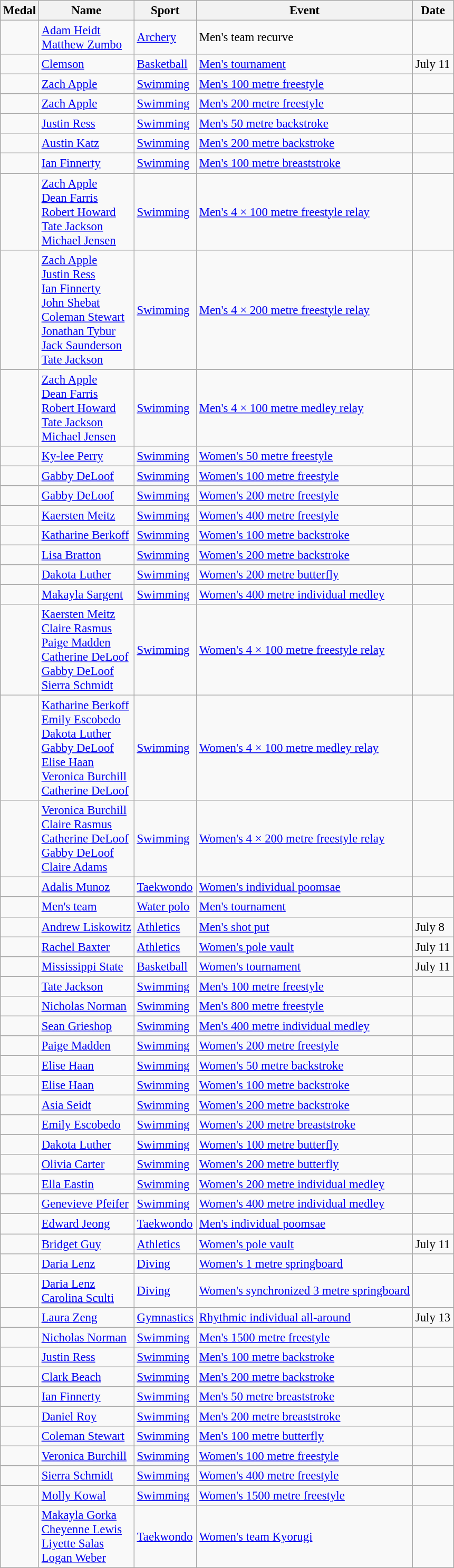<table class="wikitable sortable" style="font-size: 95%;">
<tr>
<th>Medal</th>
<th>Name</th>
<th>Sport</th>
<th>Event</th>
<th>Date</th>
</tr>
<tr>
<td></td>
<td><a href='#'>Adam Heidt</a><br><a href='#'>Matthew Zumbo</a></td>
<td><a href='#'>Archery</a></td>
<td>Men's team recurve</td>
<td></td>
</tr>
<tr>
<td></td>
<td><a href='#'>Clemson</a></td>
<td><a href='#'>Basketball</a></td>
<td><a href='#'>Men's tournament</a></td>
<td>July 11</td>
</tr>
<tr>
<td></td>
<td><a href='#'>Zach Apple</a></td>
<td><a href='#'>Swimming</a></td>
<td><a href='#'>Men's 100 metre freestyle</a></td>
<td></td>
</tr>
<tr>
<td></td>
<td><a href='#'>Zach Apple</a></td>
<td><a href='#'>Swimming</a></td>
<td><a href='#'>Men's 200 metre freestyle</a></td>
<td></td>
</tr>
<tr>
<td></td>
<td><a href='#'>Justin Ress</a></td>
<td><a href='#'>Swimming</a></td>
<td><a href='#'>Men's 50 metre backstroke</a></td>
<td></td>
</tr>
<tr>
<td></td>
<td><a href='#'>Austin Katz</a></td>
<td><a href='#'>Swimming</a></td>
<td><a href='#'>Men's 200 metre backstroke</a></td>
<td></td>
</tr>
<tr>
<td></td>
<td><a href='#'>Ian Finnerty</a></td>
<td><a href='#'>Swimming</a></td>
<td><a href='#'>Men's 100 metre breaststroke</a></td>
<td></td>
</tr>
<tr>
<td></td>
<td><a href='#'>Zach Apple</a> <br> <a href='#'>Dean Farris</a> <br> <a href='#'>Robert Howard</a> <br> <a href='#'>Tate Jackson</a> <br> <a href='#'>Michael Jensen</a></td>
<td><a href='#'>Swimming</a></td>
<td><a href='#'>Men's 4 × 100 metre freestyle relay</a></td>
<td></td>
</tr>
<tr>
<td></td>
<td><a href='#'>Zach Apple</a> <br> <a href='#'>Justin Ress</a> <br> <a href='#'>Ian Finnerty</a> <br> <a href='#'>John Shebat</a> <br> <a href='#'>Coleman Stewart</a> <br> <a href='#'>Jonathan Tybur</a> <br> <a href='#'>Jack Saunderson</a> <br> <a href='#'>Tate Jackson</a></td>
<td><a href='#'>Swimming</a></td>
<td><a href='#'>Men's 4 × 200 metre freestyle relay</a></td>
<td></td>
</tr>
<tr>
<td></td>
<td><a href='#'>Zach Apple</a> <br> <a href='#'>Dean Farris</a> <br> <a href='#'>Robert Howard</a> <br> <a href='#'>Tate Jackson</a> <br> <a href='#'>Michael Jensen</a></td>
<td><a href='#'>Swimming</a></td>
<td><a href='#'>Men's 4 × 100 metre medley relay</a></td>
<td></td>
</tr>
<tr>
<td></td>
<td><a href='#'>Ky-lee Perry</a></td>
<td><a href='#'>Swimming</a></td>
<td><a href='#'>Women's 50 metre freestyle</a></td>
<td></td>
</tr>
<tr>
<td></td>
<td><a href='#'>Gabby DeLoof</a></td>
<td><a href='#'>Swimming</a></td>
<td><a href='#'>Women's 100 metre freestyle</a></td>
<td></td>
</tr>
<tr>
<td></td>
<td><a href='#'>Gabby DeLoof</a></td>
<td><a href='#'>Swimming</a></td>
<td><a href='#'>Women's 200 metre freestyle</a></td>
<td></td>
</tr>
<tr>
<td></td>
<td><a href='#'>Kaersten Meitz</a></td>
<td><a href='#'>Swimming</a></td>
<td><a href='#'>Women's 400 metre freestyle</a></td>
<td></td>
</tr>
<tr>
<td></td>
<td><a href='#'>Katharine Berkoff</a></td>
<td><a href='#'>Swimming</a></td>
<td><a href='#'>Women's 100 metre backstroke</a></td>
<td></td>
</tr>
<tr>
<td></td>
<td><a href='#'>Lisa Bratton</a></td>
<td><a href='#'>Swimming</a></td>
<td><a href='#'>Women's 200 metre backstroke</a></td>
<td></td>
</tr>
<tr>
<td></td>
<td><a href='#'>Dakota Luther</a></td>
<td><a href='#'>Swimming</a></td>
<td><a href='#'>Women's 200 metre butterfly</a></td>
<td></td>
</tr>
<tr>
<td></td>
<td><a href='#'>Makayla Sargent</a></td>
<td><a href='#'>Swimming</a></td>
<td><a href='#'>Women's 400 metre individual medley</a></td>
<td></td>
</tr>
<tr>
<td></td>
<td><a href='#'>Kaersten Meitz</a> <br> <a href='#'>Claire Rasmus</a> <br> <a href='#'>Paige Madden</a> <br> <a href='#'>Catherine DeLoof</a> <br> <a href='#'>Gabby DeLoof</a> <br> <a href='#'>Sierra Schmidt</a></td>
<td><a href='#'>Swimming</a></td>
<td><a href='#'>Women's 4 × 100 metre freestyle relay</a></td>
<td></td>
</tr>
<tr>
<td></td>
<td><a href='#'>Katharine Berkoff</a> <br> <a href='#'>Emily Escobedo</a> <br> <a href='#'>Dakota Luther</a> <br> <a href='#'>Gabby DeLoof</a> <br> <a href='#'>Elise Haan</a> <br> <a href='#'>Veronica Burchill</a> <br> <a href='#'>Catherine DeLoof</a></td>
<td><a href='#'>Swimming</a></td>
<td><a href='#'>Women's 4 × 100 metre medley relay</a></td>
<td></td>
</tr>
<tr>
<td></td>
<td><a href='#'>Veronica Burchill</a> <br> <a href='#'>Claire Rasmus</a> <br> <a href='#'>Catherine DeLoof</a> <br> <a href='#'>Gabby DeLoof</a> <br> <a href='#'>Claire Adams</a></td>
<td><a href='#'>Swimming</a></td>
<td><a href='#'>Women's 4 × 200 metre freestyle relay</a></td>
<td></td>
</tr>
<tr>
<td></td>
<td><a href='#'>Adalis Munoz</a></td>
<td><a href='#'>Taekwondo</a></td>
<td><a href='#'>Women's individual poomsae</a></td>
<td></td>
</tr>
<tr>
<td></td>
<td><a href='#'>Men's team</a></td>
<td><a href='#'>Water polo</a></td>
<td><a href='#'>Men's tournament</a></td>
<td></td>
</tr>
<tr>
<td></td>
<td><a href='#'>Andrew Liskowitz</a></td>
<td><a href='#'>Athletics</a></td>
<td><a href='#'>Men's shot put</a></td>
<td>July 8</td>
</tr>
<tr>
<td></td>
<td><a href='#'>Rachel Baxter</a></td>
<td><a href='#'>Athletics</a></td>
<td><a href='#'>Women's pole vault</a></td>
<td>July 11</td>
</tr>
<tr>
<td></td>
<td><a href='#'>Mississippi State</a></td>
<td><a href='#'>Basketball</a></td>
<td><a href='#'>Women's tournament</a></td>
<td>July 11</td>
</tr>
<tr>
<td></td>
<td><a href='#'>Tate Jackson</a></td>
<td><a href='#'>Swimming</a></td>
<td><a href='#'>Men's 100 metre freestyle</a></td>
<td></td>
</tr>
<tr>
<td></td>
<td><a href='#'>Nicholas Norman</a></td>
<td><a href='#'>Swimming</a></td>
<td><a href='#'>Men's 800 metre freestyle</a></td>
<td></td>
</tr>
<tr>
<td></td>
<td><a href='#'>Sean Grieshop</a></td>
<td><a href='#'>Swimming</a></td>
<td><a href='#'>Men's 400 metre individual medley</a></td>
<td></td>
</tr>
<tr>
<td></td>
<td><a href='#'>Paige Madden</a></td>
<td><a href='#'>Swimming</a></td>
<td><a href='#'>Women's 200 metre freestyle</a></td>
<td></td>
</tr>
<tr>
<td></td>
<td><a href='#'>Elise Haan</a></td>
<td><a href='#'>Swimming</a></td>
<td><a href='#'>Women's 50 metre backstroke</a></td>
<td></td>
</tr>
<tr>
<td></td>
<td><a href='#'>Elise Haan</a></td>
<td><a href='#'>Swimming</a></td>
<td><a href='#'>Women's 100 metre backstroke</a></td>
<td></td>
</tr>
<tr>
<td></td>
<td><a href='#'>Asia Seidt</a></td>
<td><a href='#'>Swimming</a></td>
<td><a href='#'>Women's 200 metre backstroke</a></td>
<td></td>
</tr>
<tr>
<td></td>
<td><a href='#'>Emily Escobedo</a></td>
<td><a href='#'>Swimming</a></td>
<td><a href='#'>Women's 200 metre breaststroke</a></td>
<td></td>
</tr>
<tr>
<td></td>
<td><a href='#'>Dakota Luther</a></td>
<td><a href='#'>Swimming</a></td>
<td><a href='#'>Women's 100 metre butterfly</a></td>
<td></td>
</tr>
<tr>
<td></td>
<td><a href='#'>Olivia Carter</a></td>
<td><a href='#'>Swimming</a></td>
<td><a href='#'>Women's 200 metre butterfly</a></td>
<td></td>
</tr>
<tr>
<td></td>
<td><a href='#'>Ella Eastin</a></td>
<td><a href='#'>Swimming</a></td>
<td><a href='#'>Women's 200 metre individual medley</a></td>
<td></td>
</tr>
<tr>
<td></td>
<td><a href='#'>Genevieve Pfeifer</a></td>
<td><a href='#'>Swimming</a></td>
<td><a href='#'>Women's 400 metre individual medley</a></td>
<td></td>
</tr>
<tr>
<td></td>
<td><a href='#'>Edward Jeong</a></td>
<td><a href='#'>Taekwondo</a></td>
<td><a href='#'>Men's individual poomsae</a></td>
<td></td>
</tr>
<tr>
<td></td>
<td><a href='#'>Bridget Guy</a></td>
<td><a href='#'>Athletics</a></td>
<td><a href='#'>Women's pole vault</a></td>
<td>July 11</td>
</tr>
<tr>
<td></td>
<td><a href='#'>Daria Lenz</a></td>
<td><a href='#'>Diving</a></td>
<td><a href='#'>Women's 1 metre springboard</a></td>
<td></td>
</tr>
<tr>
<td></td>
<td><a href='#'>Daria Lenz</a> <br> <a href='#'>Carolina Sculti</a></td>
<td><a href='#'>Diving</a></td>
<td><a href='#'>Women's synchronized 3 metre springboard</a></td>
<td></td>
</tr>
<tr>
<td></td>
<td><a href='#'>Laura Zeng</a></td>
<td><a href='#'>Gymnastics</a></td>
<td><a href='#'>Rhythmic individual all-around</a></td>
<td>July 13</td>
</tr>
<tr>
<td></td>
<td><a href='#'>Nicholas Norman</a></td>
<td><a href='#'>Swimming</a></td>
<td><a href='#'>Men's 1500 metre freestyle</a></td>
<td></td>
</tr>
<tr>
<td></td>
<td><a href='#'>Justin Ress</a></td>
<td><a href='#'>Swimming</a></td>
<td><a href='#'>Men's 100 metre backstroke</a></td>
<td></td>
</tr>
<tr>
<td></td>
<td><a href='#'>Clark Beach</a></td>
<td><a href='#'>Swimming</a></td>
<td><a href='#'>Men's 200 metre backstroke</a></td>
<td></td>
</tr>
<tr>
<td></td>
<td><a href='#'>Ian Finnerty</a></td>
<td><a href='#'>Swimming</a></td>
<td><a href='#'>Men's 50 metre breaststroke</a></td>
<td></td>
</tr>
<tr>
<td></td>
<td><a href='#'>Daniel Roy</a></td>
<td><a href='#'>Swimming</a></td>
<td><a href='#'>Men's 200 metre breaststroke</a></td>
<td></td>
</tr>
<tr>
<td></td>
<td><a href='#'>Coleman Stewart</a></td>
<td><a href='#'>Swimming</a></td>
<td><a href='#'>Men's 100 metre butterfly</a></td>
<td></td>
</tr>
<tr>
<td></td>
<td><a href='#'>Veronica Burchill</a></td>
<td><a href='#'>Swimming</a></td>
<td><a href='#'>Women's 100 metre freestyle</a></td>
<td></td>
</tr>
<tr>
<td></td>
<td><a href='#'>Sierra Schmidt</a></td>
<td><a href='#'>Swimming</a></td>
<td><a href='#'>Women's 400 metre freestyle</a></td>
<td></td>
</tr>
<tr>
<td></td>
<td><a href='#'>Molly Kowal</a></td>
<td><a href='#'>Swimming</a></td>
<td><a href='#'>Women's 1500 metre freestyle</a></td>
<td></td>
</tr>
<tr>
<td></td>
<td><a href='#'>Makayla Gorka</a> <br> <a href='#'>Cheyenne Lewis</a> <br> <a href='#'>Liyette Salas</a> <br> <a href='#'>Logan Weber</a></td>
<td><a href='#'>Taekwondo</a></td>
<td><a href='#'>Women's team Kyorugi</a></td>
<td></td>
</tr>
</table>
